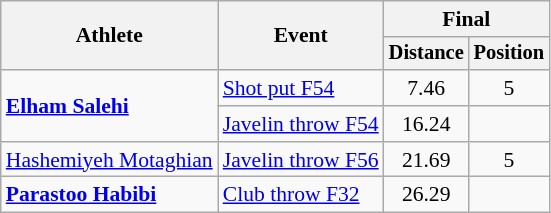<table class=wikitable style="font-size:90%">
<tr>
<th rowspan="2">Athlete</th>
<th rowspan="2">Event</th>
<th colspan="2">Final</th>
</tr>
<tr style="font-size:95%">
<th>Distance</th>
<th>Position</th>
</tr>
<tr align=center>
<td align=left rowspan=2><strong><a href='#'>Elham Salehi</a></strong></td>
<td align=left><a href='#'>Shot put F54</a></td>
<td>7.46 </td>
<td>5</td>
</tr>
<tr align=center>
<td align=left><a href='#'>Javelin throw F54</a></td>
<td>16.24</td>
<td></td>
</tr>
<tr align=center>
<td align=left><a href='#'>Hashemiyeh Motaghian</a></td>
<td align=left><a href='#'>Javelin throw F56</a></td>
<td>21.69</td>
<td>5</td>
</tr>
<tr align=center>
<td align=left><strong><a href='#'>Parastoo Habibi</a></strong></td>
<td align=left><a href='#'>Club throw F32</a></td>
<td>26.29 </td>
<td></td>
</tr>
</table>
